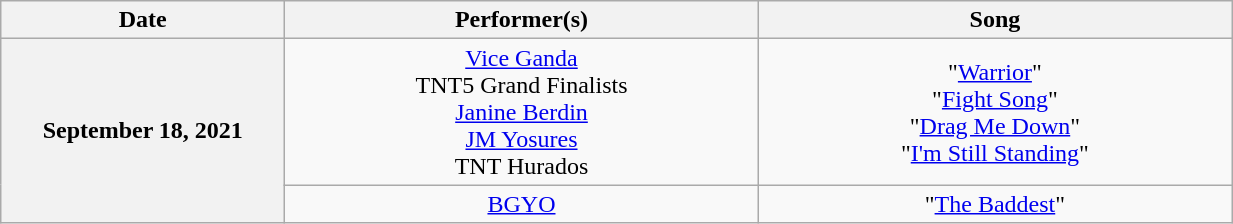<table class="wikitable" style="width:65%; font-size:100%">
<tr>
<th width="15%">Date</th>
<th width="25%">Performer(s)</th>
<th width="25%">Song</th>
</tr>
<tr>
<th rowspan="2">September 18, 2021</th>
<td align="center"><a href='#'>Vice Ganda</a><br>TNT5 Grand Finalists<br><a href='#'>Janine Berdin</a><br><a href='#'>JM Yosures</a><br>TNT Hurados</td>
<td align="center">"<a href='#'>Warrior</a>"<br>"<a href='#'>Fight Song</a>"<br>"<a href='#'>Drag Me Down</a>"<br>"<a href='#'>I'm Still Standing</a>"</td>
</tr>
<tr>
<td align="center"><a href='#'>BGYO</a></td>
<td align="center">"<a href='#'>The Baddest</a>"</td>
</tr>
</table>
